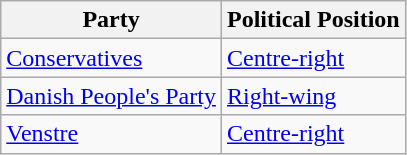<table class="wikitable mw-collapsible mw-collapsed">
<tr>
<th>Party</th>
<th>Political Position</th>
</tr>
<tr>
<td><a href='#'>Conservatives</a></td>
<td><a href='#'>Centre-right</a></td>
</tr>
<tr>
<td><a href='#'>Danish People's Party</a></td>
<td><a href='#'>Right-wing</a></td>
</tr>
<tr>
<td><a href='#'>Venstre</a></td>
<td><a href='#'>Centre-right</a></td>
</tr>
</table>
